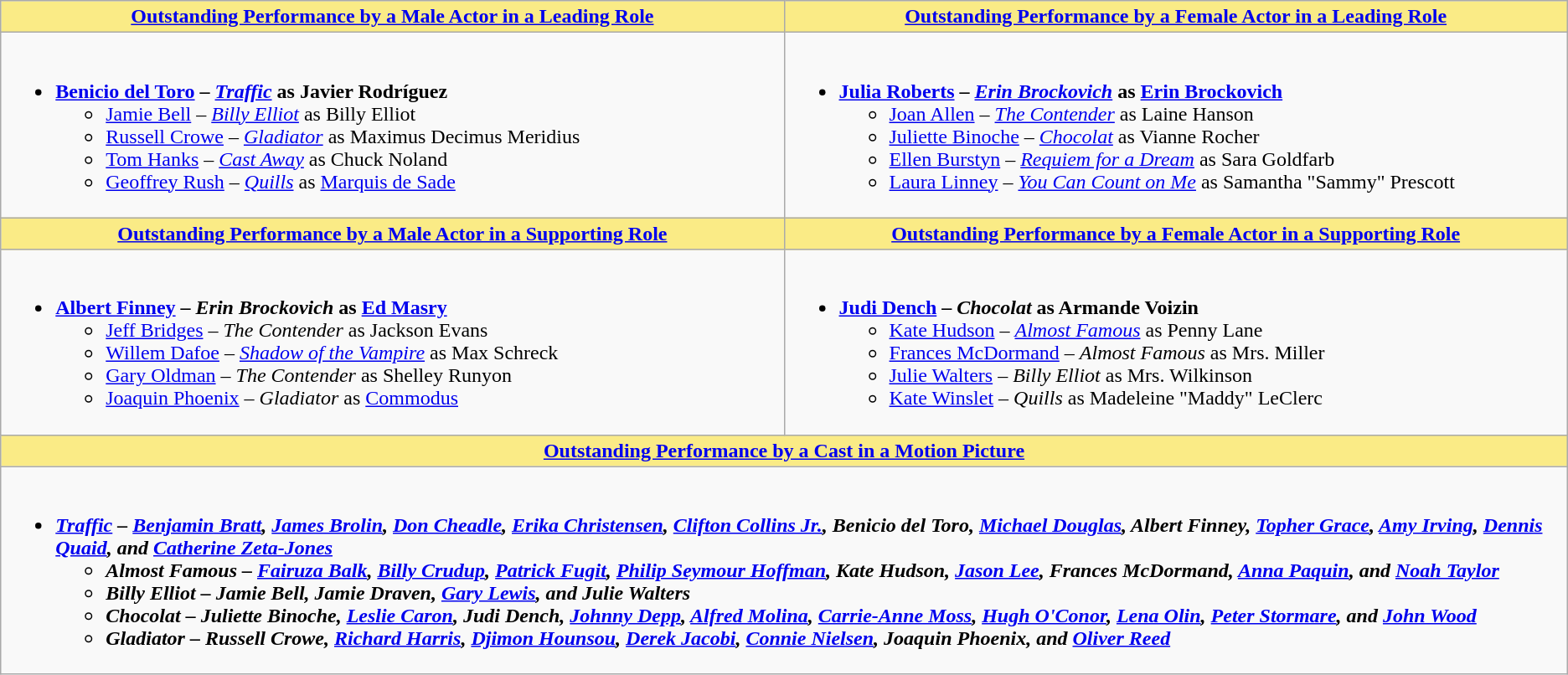<table class=wikitable style="width="100%">
<tr>
<th style="background:#FAEB86;" width="50%"><a href='#'>Outstanding Performance by a Male Actor in a Leading Role</a></th>
<th style="background:#FAEB86;" width="50%"><a href='#'>Outstanding Performance by a Female Actor in a Leading Role</a></th>
</tr>
<tr>
<td valign="top"><br><ul><li><strong><a href='#'>Benicio del Toro</a> – <em><a href='#'>Traffic</a></em> as Javier Rodríguez</strong><ul><li><a href='#'>Jamie Bell</a> – <em><a href='#'>Billy Elliot</a></em> as Billy Elliot</li><li><a href='#'>Russell Crowe</a> – <em><a href='#'>Gladiator</a></em> as Maximus Decimus Meridius</li><li><a href='#'>Tom Hanks</a> – <em><a href='#'>Cast Away</a></em> as Chuck Noland</li><li><a href='#'>Geoffrey Rush</a> – <em><a href='#'>Quills</a></em> as <a href='#'>Marquis de Sade</a></li></ul></li></ul></td>
<td valign="top"><br><ul><li><strong><a href='#'>Julia Roberts</a> – <em><a href='#'>Erin Brockovich</a></em> as <a href='#'>Erin Brockovich</a></strong><ul><li><a href='#'>Joan Allen</a> – <em><a href='#'>The Contender</a></em> as Laine Hanson</li><li><a href='#'>Juliette Binoche</a> – <em><a href='#'>Chocolat</a></em> as Vianne Rocher</li><li><a href='#'>Ellen Burstyn</a> – <em><a href='#'>Requiem for a Dream</a></em> as Sara Goldfarb</li><li><a href='#'>Laura Linney</a> – <em><a href='#'>You Can Count on Me</a></em> as Samantha "Sammy" Prescott</li></ul></li></ul></td>
</tr>
<tr>
<th style="background:#FAEB86;"><a href='#'>Outstanding Performance by a Male Actor in a Supporting Role</a></th>
<th style="background:#FAEB86;"><a href='#'>Outstanding Performance by a Female Actor in a Supporting Role</a></th>
</tr>
<tr>
<td valign="top"><br><ul><li><strong><a href='#'>Albert Finney</a> – <em>Erin Brockovich</em> as <a href='#'>Ed Masry</a></strong><ul><li><a href='#'>Jeff Bridges</a> – <em>The Contender</em> as Jackson Evans</li><li><a href='#'>Willem Dafoe</a> – <em><a href='#'>Shadow of the Vampire</a></em> as Max Schreck</li><li><a href='#'>Gary Oldman</a> – <em>The Contender</em> as Shelley Runyon</li><li><a href='#'>Joaquin Phoenix</a> – <em>Gladiator</em> as <a href='#'>Commodus</a></li></ul></li></ul></td>
<td valign="top"><br><ul><li><strong><a href='#'>Judi Dench</a> – <em>Chocolat</em> as Armande Voizin</strong><ul><li><a href='#'>Kate Hudson</a> – <em><a href='#'>Almost Famous</a></em> as Penny Lane</li><li><a href='#'>Frances McDormand</a> – <em>Almost Famous</em> as Mrs. Miller</li><li><a href='#'>Julie Walters</a> – <em>Billy Elliot</em> as Mrs. Wilkinson</li><li><a href='#'>Kate Winslet</a> – <em>Quills</em> as Madeleine "Maddy" LeClerc</li></ul></li></ul></td>
</tr>
<tr>
<th colspan="2" style="background:#FAEB86;"><a href='#'>Outstanding Performance by a Cast in a Motion Picture</a></th>
</tr>
<tr>
<td colspan="2" style="vertical-align:top;"><br><ul><li><strong><em><a href='#'>Traffic</a><em> – <a href='#'>Benjamin Bratt</a>, <a href='#'>James Brolin</a>, <a href='#'>Don Cheadle</a>, <a href='#'>Erika Christensen</a>, <a href='#'>Clifton Collins Jr.</a>, Benicio del Toro, <a href='#'>Michael Douglas</a>, Albert Finney, <a href='#'>Topher Grace</a>, <a href='#'>Amy Irving</a>, <a href='#'>Dennis Quaid</a>, and <a href='#'>Catherine Zeta-Jones</a><strong><ul><li></em>Almost Famous<em> – <a href='#'>Fairuza Balk</a>, <a href='#'>Billy Crudup</a>, <a href='#'>Patrick Fugit</a>, <a href='#'>Philip Seymour Hoffman</a>, Kate Hudson, <a href='#'>Jason Lee</a>, Frances McDormand, <a href='#'>Anna Paquin</a>, and <a href='#'>Noah Taylor</a></li><li></em>Billy Elliot<em> – Jamie Bell, Jamie Draven, <a href='#'>Gary Lewis</a>, and Julie Walters</li><li></em>Chocolat<em> – Juliette Binoche, <a href='#'>Leslie Caron</a>, Judi Dench, <a href='#'>Johnny Depp</a>, <a href='#'>Alfred Molina</a>, <a href='#'>Carrie-Anne Moss</a>, <a href='#'>Hugh O'Conor</a>, <a href='#'>Lena Olin</a>, <a href='#'>Peter Stormare</a>, and <a href='#'>John Wood</a></li><li></em>Gladiator<em> – Russell Crowe, <a href='#'>Richard Harris</a>, <a href='#'>Djimon Hounsou</a>, <a href='#'>Derek Jacobi</a>, <a href='#'>Connie Nielsen</a>, Joaquin Phoenix, and <a href='#'>Oliver Reed</a></li></ul></li></ul></td>
</tr>
</table>
